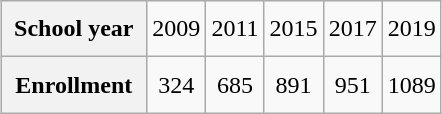<table class="wikitable" style="margin-left: auto; margin-right: auto; border: none; text-align:center;">
<tr>
<th scope="row" style="width:90px;height:30px;">School year</th>
<td>2009</td>
<td>2011</td>
<td>2015</td>
<td>2017</td>
<td>2019</td>
</tr>
<tr>
<th scope="row" style="width:90px;height:30px;">Enrollment</th>
<td>324</td>
<td>685</td>
<td>891</td>
<td>951</td>
<td>1089</td>
</tr>
<tr>
</tr>
</table>
